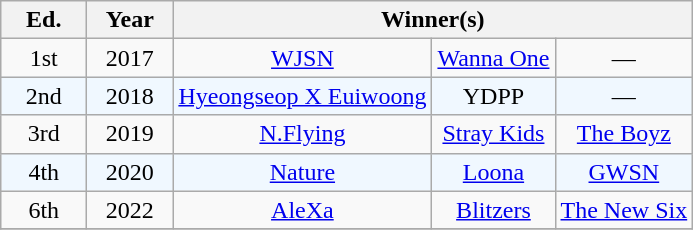<table class="wikitable" style="text-align:center">
<tr>
<th width="50">Ed.</th>
<th width="50">Year</th>
<th colspan="3">Winner(s)</th>
</tr>
<tr>
<td>1st</td>
<td>2017</td>
<td><a href='#'>WJSN</a></td>
<td><a href='#'>Wanna One</a></td>
<td>—</td>
</tr>
<tr style="background:#f0f8ff;">
<td>2nd</td>
<td>2018</td>
<td><a href='#'>Hyeongseop X Euiwoong</a></td>
<td>YDPP</td>
<td>—</td>
</tr>
<tr>
<td>3rd</td>
<td>2019</td>
<td><a href='#'>N.Flying</a></td>
<td><a href='#'>Stray Kids</a></td>
<td><a href='#'>The Boyz</a></td>
</tr>
<tr style="background:#f0f8ff;">
<td>4th</td>
<td>2020</td>
<td><a href='#'>Nature</a></td>
<td><a href='#'>Loona</a></td>
<td><a href='#'>GWSN</a></td>
</tr>
<tr>
<td>6th</td>
<td>2022</td>
<td><a href='#'>AleXa</a></td>
<td><a href='#'>Blitzers</a></td>
<td><a href='#'>The New Six</a></td>
</tr>
<tr>
</tr>
</table>
